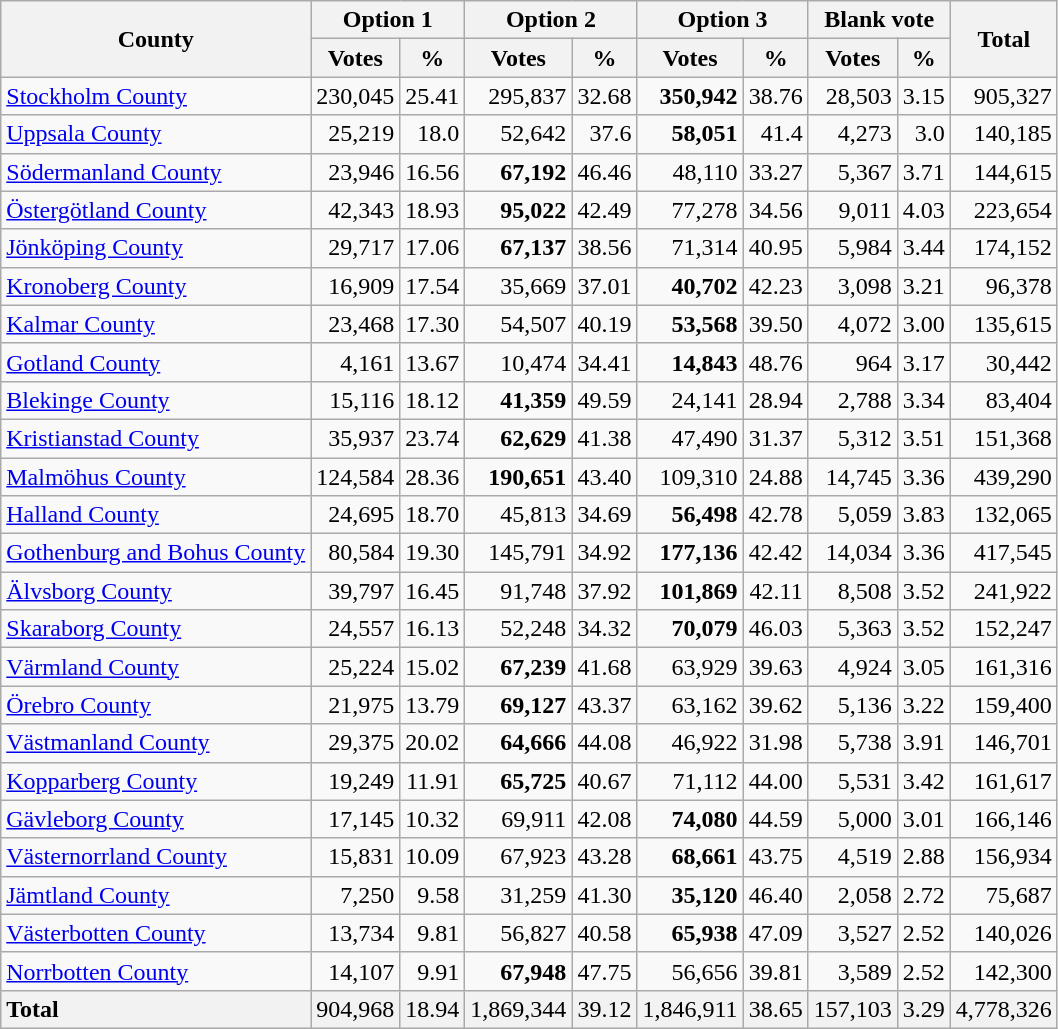<table class="wikitable sortable" style=text-align:right>
<tr>
<th rowspan=2>County</th>
<th colspan=2>Option 1</th>
<th colspan=2>Option 2</th>
<th colspan=2>Option 3</th>
<th colspan=2>Blank vote</th>
<th rowspan=2>Total</th>
</tr>
<tr>
<th>Votes</th>
<th>%</th>
<th>Votes</th>
<th>%</th>
<th>Votes</th>
<th>%</th>
<th>Votes</th>
<th>%</th>
</tr>
<tr>
<td align=left><a href='#'>Stockholm County</a></td>
<td>230,045</td>
<td>25.41</td>
<td>295,837</td>
<td>32.68</td>
<td><strong>350,942</strong></td>
<td>38.76</td>
<td>28,503</td>
<td>3.15</td>
<td>905,327</td>
</tr>
<tr>
<td align=left><a href='#'>Uppsala County</a></td>
<td>25,219</td>
<td>18.0</td>
<td>52,642</td>
<td>37.6</td>
<td><strong>58,051</strong></td>
<td>41.4</td>
<td>4,273</td>
<td>3.0</td>
<td>140,185</td>
</tr>
<tr>
<td align=left><a href='#'>Södermanland County</a></td>
<td>23,946</td>
<td>16.56</td>
<td><strong>67,192</strong></td>
<td>46.46</td>
<td>48,110</td>
<td>33.27</td>
<td>5,367</td>
<td>3.71</td>
<td>144,615</td>
</tr>
<tr>
<td align=left><a href='#'>Östergötland County</a></td>
<td>42,343</td>
<td>18.93</td>
<td><strong>95,022</strong></td>
<td>42.49</td>
<td>77,278</td>
<td>34.56</td>
<td>9,011</td>
<td>4.03</td>
<td>223,654</td>
</tr>
<tr>
<td align=left><a href='#'>Jönköping County</a></td>
<td>29,717</td>
<td>17.06</td>
<td><strong>67,137</strong></td>
<td>38.56</td>
<td>71,314</td>
<td>40.95</td>
<td>5,984</td>
<td>3.44</td>
<td>174,152</td>
</tr>
<tr>
<td align=left><a href='#'>Kronoberg County</a></td>
<td>16,909</td>
<td>17.54</td>
<td>35,669</td>
<td>37.01</td>
<td><strong>40,702</strong></td>
<td>42.23</td>
<td>3,098</td>
<td>3.21</td>
<td>96,378</td>
</tr>
<tr>
<td align=left><a href='#'>Kalmar County</a></td>
<td>23,468</td>
<td>17.30</td>
<td>54,507</td>
<td>40.19</td>
<td><strong>53,568</strong></td>
<td>39.50</td>
<td>4,072</td>
<td>3.00</td>
<td>135,615</td>
</tr>
<tr>
<td align=left><a href='#'>Gotland County</a></td>
<td>4,161</td>
<td>13.67</td>
<td>10,474</td>
<td>34.41</td>
<td><strong>14,843</strong></td>
<td>48.76</td>
<td>964</td>
<td>3.17</td>
<td>30,442</td>
</tr>
<tr>
<td align=left><a href='#'>Blekinge County</a></td>
<td>15,116</td>
<td>18.12</td>
<td><strong>41,359</strong></td>
<td>49.59</td>
<td>24,141</td>
<td>28.94</td>
<td>2,788</td>
<td>3.34</td>
<td>83,404</td>
</tr>
<tr>
<td align=left><a href='#'>Kristianstad County</a></td>
<td>35,937</td>
<td>23.74</td>
<td><strong>62,629</strong></td>
<td>41.38</td>
<td>47,490</td>
<td>31.37</td>
<td>5,312</td>
<td>3.51</td>
<td>151,368</td>
</tr>
<tr>
<td align=left><a href='#'>Malmöhus County</a></td>
<td>124,584</td>
<td>28.36</td>
<td><strong>190,651</strong></td>
<td>43.40</td>
<td>109,310</td>
<td>24.88</td>
<td>14,745</td>
<td>3.36</td>
<td>439,290</td>
</tr>
<tr>
<td align=left><a href='#'>Halland County</a></td>
<td>24,695</td>
<td>18.70</td>
<td>45,813</td>
<td>34.69</td>
<td><strong>56,498</strong></td>
<td>42.78</td>
<td>5,059</td>
<td>3.83</td>
<td>132,065</td>
</tr>
<tr>
<td align=left><a href='#'>Gothenburg and Bohus County</a></td>
<td>80,584</td>
<td>19.30</td>
<td>145,791</td>
<td>34.92</td>
<td><strong>177,136</strong></td>
<td>42.42</td>
<td>14,034</td>
<td>3.36</td>
<td>417,545</td>
</tr>
<tr>
<td align=left><a href='#'>Älvsborg County</a></td>
<td>39,797</td>
<td>16.45</td>
<td>91,748</td>
<td>37.92</td>
<td><strong>101,869</strong></td>
<td>42.11</td>
<td>8,508</td>
<td>3.52</td>
<td>241,922</td>
</tr>
<tr>
<td align=left><a href='#'>Skaraborg County</a></td>
<td>24,557</td>
<td>16.13</td>
<td>52,248</td>
<td>34.32</td>
<td><strong>70,079</strong></td>
<td>46.03</td>
<td>5,363</td>
<td>3.52</td>
<td>152,247</td>
</tr>
<tr>
<td align=left><a href='#'>Värmland County</a></td>
<td>25,224</td>
<td>15.02</td>
<td><strong>67,239</strong></td>
<td>41.68</td>
<td>63,929</td>
<td>39.63</td>
<td>4,924</td>
<td>3.05</td>
<td>161,316</td>
</tr>
<tr>
<td align=left><a href='#'>Örebro County</a></td>
<td>21,975</td>
<td>13.79</td>
<td><strong>69,127</strong></td>
<td>43.37</td>
<td>63,162</td>
<td>39.62</td>
<td>5,136</td>
<td>3.22</td>
<td>159,400</td>
</tr>
<tr>
<td align=left><a href='#'>Västmanland County</a></td>
<td>29,375</td>
<td>20.02</td>
<td><strong>64,666</strong></td>
<td>44.08</td>
<td>46,922</td>
<td>31.98</td>
<td>5,738</td>
<td>3.91</td>
<td>146,701</td>
</tr>
<tr>
<td align=left><a href='#'>Kopparberg County</a></td>
<td>19,249</td>
<td>11.91</td>
<td><strong>65,725</strong></td>
<td>40.67</td>
<td>71,112</td>
<td>44.00</td>
<td>5,531</td>
<td>3.42</td>
<td>161,617</td>
</tr>
<tr>
<td align=left><a href='#'>Gävleborg County</a></td>
<td>17,145</td>
<td>10.32</td>
<td>69,911</td>
<td>42.08</td>
<td><strong>74,080</strong></td>
<td>44.59</td>
<td>5,000</td>
<td>3.01</td>
<td>166,146</td>
</tr>
<tr>
<td align=left><a href='#'>Västernorrland County</a></td>
<td>15,831</td>
<td>10.09</td>
<td>67,923</td>
<td>43.28</td>
<td><strong>68,661</strong></td>
<td>43.75</td>
<td>4,519</td>
<td>2.88</td>
<td>156,934</td>
</tr>
<tr>
<td align=left><a href='#'>Jämtland County</a></td>
<td>7,250</td>
<td>9.58</td>
<td>31,259</td>
<td>41.30</td>
<td><strong>35,120</strong></td>
<td>46.40</td>
<td>2,058</td>
<td>2.72</td>
<td>75,687</td>
</tr>
<tr>
<td align=left><a href='#'>Västerbotten County</a></td>
<td>13,734</td>
<td>9.81</td>
<td>56,827</td>
<td>40.58</td>
<td><strong>65,938</strong></td>
<td>47.09</td>
<td>3,527</td>
<td>2.52</td>
<td>140,026</td>
</tr>
<tr>
<td align=left><a href='#'>Norrbotten County</a></td>
<td>14,107</td>
<td>9.91</td>
<td><strong>67,948</strong></td>
<td>47.75</td>
<td>56,656</td>
<td>39.81</td>
<td>3,589</td>
<td>2.52</td>
<td>142,300</td>
</tr>
<tr style="background-color: #f2f2f2" class=sortbottom>
<td align=left><strong>Total</strong></td>
<td>904,968</td>
<td>18.94</td>
<td>1,869,344</td>
<td>39.12</td>
<td>1,846,911</td>
<td>38.65</td>
<td>157,103</td>
<td>3.29</td>
<td>4,778,326</td>
</tr>
</table>
